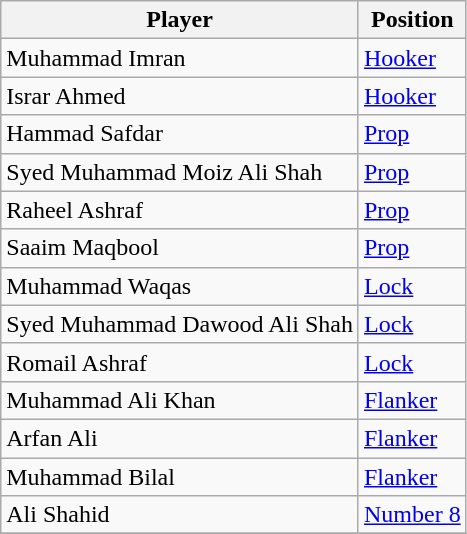<table class="wikitable">
<tr>
<th>Player</th>
<th>Position</th>
</tr>
<tr>
<td>Muhammad Imran</td>
<td><a href='#'>Hooker</a></td>
</tr>
<tr>
<td>Israr Ahmed</td>
<td><a href='#'>Hooker</a></td>
</tr>
<tr>
<td>Hammad Safdar</td>
<td><a href='#'>Prop</a></td>
</tr>
<tr>
<td>Syed Muhammad Moiz Ali Shah</td>
<td><a href='#'>Prop</a></td>
</tr>
<tr>
<td>Raheel Ashraf</td>
<td><a href='#'>Prop</a></td>
</tr>
<tr>
<td>Saaim Maqbool</td>
<td><a href='#'>Prop</a></td>
</tr>
<tr>
<td>Muhammad Waqas</td>
<td><a href='#'>Lock</a></td>
</tr>
<tr>
<td>Syed Muhammad Dawood Ali Shah</td>
<td><a href='#'>Lock</a></td>
</tr>
<tr>
<td>Romail Ashraf</td>
<td><a href='#'>Lock</a></td>
</tr>
<tr>
<td>Muhammad Ali Khan</td>
<td><a href='#'>Flanker</a></td>
</tr>
<tr>
<td>Arfan Ali</td>
<td><a href='#'>Flanker</a></td>
</tr>
<tr>
<td>Muhammad Bilal</td>
<td><a href='#'>Flanker</a></td>
</tr>
<tr>
<td>Ali Shahid</td>
<td><a href='#'>Number 8</a></td>
</tr>
<tr>
</tr>
</table>
